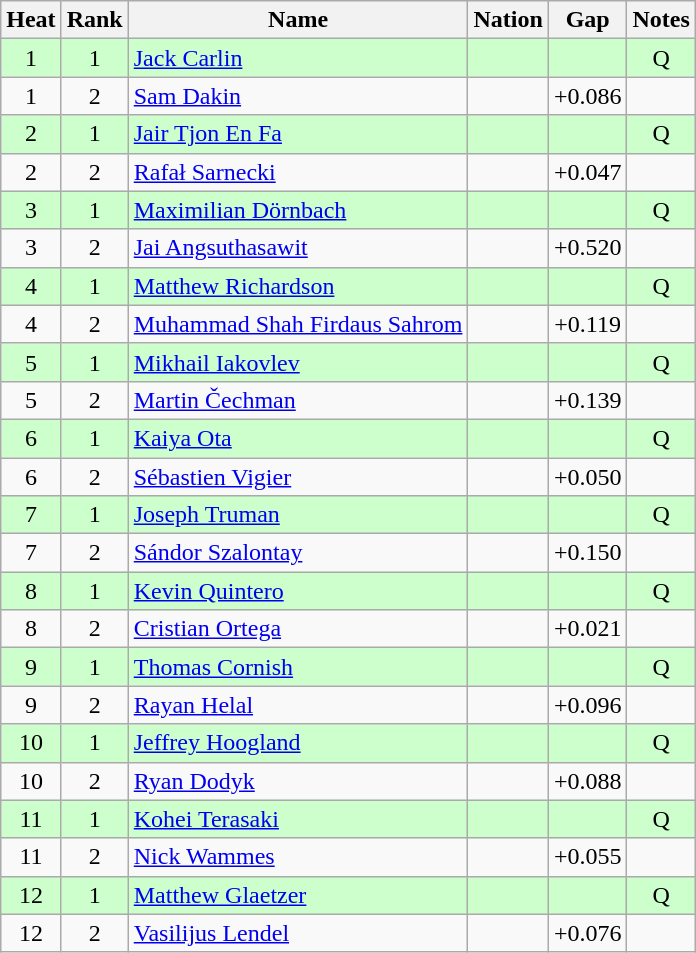<table class="wikitable sortable" style="text-align:center">
<tr>
<th>Heat</th>
<th>Rank</th>
<th>Name</th>
<th>Nation</th>
<th>Gap</th>
<th>Notes</th>
</tr>
<tr bgcolor=ccffcc>
<td>1</td>
<td>1</td>
<td align=left><a href='#'>Jack Carlin</a></td>
<td align=left></td>
<td></td>
<td>Q</td>
</tr>
<tr>
<td>1</td>
<td>2</td>
<td align=left><a href='#'>Sam Dakin</a></td>
<td align=left></td>
<td>+0.086</td>
<td></td>
</tr>
<tr bgcolor=ccffcc>
<td>2</td>
<td>1</td>
<td align=left><a href='#'>Jair Tjon En Fa</a></td>
<td align=left></td>
<td></td>
<td>Q</td>
</tr>
<tr>
<td>2</td>
<td>2</td>
<td align=left><a href='#'>Rafał Sarnecki</a></td>
<td align=left></td>
<td>+0.047</td>
<td></td>
</tr>
<tr bgcolor=ccffcc>
<td>3</td>
<td>1</td>
<td align=left><a href='#'>Maximilian Dörnbach</a></td>
<td align=left></td>
<td></td>
<td>Q</td>
</tr>
<tr>
<td>3</td>
<td>2</td>
<td align=left><a href='#'>Jai Angsuthasawit</a></td>
<td align=left></td>
<td>+0.520</td>
<td></td>
</tr>
<tr bgcolor=ccffcc>
<td>4</td>
<td>1</td>
<td align=left><a href='#'>Matthew Richardson</a></td>
<td align=left></td>
<td></td>
<td>Q</td>
</tr>
<tr>
<td>4</td>
<td>2</td>
<td align=left><a href='#'>Muhammad Shah Firdaus Sahrom</a></td>
<td align=left></td>
<td>+0.119</td>
<td></td>
</tr>
<tr bgcolor=ccffcc>
<td>5</td>
<td>1</td>
<td align=left><a href='#'>Mikhail Iakovlev</a></td>
<td align=left></td>
<td></td>
<td>Q</td>
</tr>
<tr>
<td>5</td>
<td>2</td>
<td align=left><a href='#'>Martin Čechman</a></td>
<td align=left></td>
<td>+0.139</td>
<td></td>
</tr>
<tr bgcolor=ccffcc>
<td>6</td>
<td>1</td>
<td align=left><a href='#'>Kaiya Ota</a></td>
<td align=left></td>
<td></td>
<td>Q</td>
</tr>
<tr>
<td>6</td>
<td>2</td>
<td align=left><a href='#'>Sébastien Vigier</a></td>
<td align=left></td>
<td>+0.050</td>
<td></td>
</tr>
<tr bgcolor=ccffcc>
<td>7</td>
<td>1</td>
<td align=left><a href='#'>Joseph Truman</a></td>
<td align=left></td>
<td></td>
<td>Q</td>
</tr>
<tr>
<td>7</td>
<td>2</td>
<td align=left><a href='#'>Sándor Szalontay</a></td>
<td align=left></td>
<td>+0.150</td>
<td></td>
</tr>
<tr bgcolor=ccffcc>
<td>8</td>
<td>1</td>
<td align=left><a href='#'>Kevin Quintero</a></td>
<td align=left></td>
<td></td>
<td>Q</td>
</tr>
<tr>
<td>8</td>
<td>2</td>
<td align=left><a href='#'>Cristian Ortega</a></td>
<td align=left></td>
<td>+0.021</td>
<td></td>
</tr>
<tr bgcolor=ccffcc>
<td>9</td>
<td>1</td>
<td align=left><a href='#'>Thomas Cornish</a></td>
<td align=left></td>
<td></td>
<td>Q</td>
</tr>
<tr>
<td>9</td>
<td>2</td>
<td align=left><a href='#'>Rayan Helal</a></td>
<td align=left></td>
<td>+0.096</td>
<td></td>
</tr>
<tr bgcolor=ccffcc>
<td>10</td>
<td>1</td>
<td align=left><a href='#'>Jeffrey Hoogland</a></td>
<td align=left></td>
<td></td>
<td>Q</td>
</tr>
<tr>
<td>10</td>
<td>2</td>
<td align=left><a href='#'>Ryan Dodyk</a></td>
<td align=left></td>
<td>+0.088</td>
<td></td>
</tr>
<tr bgcolor=ccffcc>
<td>11</td>
<td>1</td>
<td align=left><a href='#'>Kohei Terasaki</a></td>
<td align=left></td>
<td></td>
<td>Q</td>
</tr>
<tr>
<td>11</td>
<td>2</td>
<td align=left><a href='#'>Nick Wammes</a></td>
<td align=left></td>
<td>+0.055</td>
<td></td>
</tr>
<tr bgcolor=ccffcc>
<td>12</td>
<td>1</td>
<td align=left><a href='#'>Matthew Glaetzer</a></td>
<td align=left></td>
<td></td>
<td>Q</td>
</tr>
<tr>
<td>12</td>
<td>2</td>
<td align=left><a href='#'>Vasilijus Lendel</a></td>
<td align=left></td>
<td>+0.076</td>
<td></td>
</tr>
</table>
